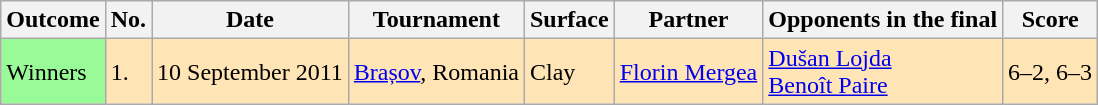<table class="sortable wikitable">
<tr>
<th>Outcome</th>
<th>No.</th>
<th>Date</th>
<th>Tournament</th>
<th>Surface</th>
<th>Partner</th>
<th>Opponents in the final</th>
<th>Score</th>
</tr>
<tr bgcolor="moccasin">
<td style="background:#98FB98">Winners</td>
<td>1.</td>
<td>10 September 2011</td>
<td><a href='#'>Brașov</a>, Romania</td>
<td>Clay</td>
<td> <a href='#'>Florin Mergea</a></td>
<td> <a href='#'>Dušan Lojda</a> <br>  <a href='#'>Benoît Paire</a></td>
<td>6–2, 6–3</td>
</tr>
</table>
